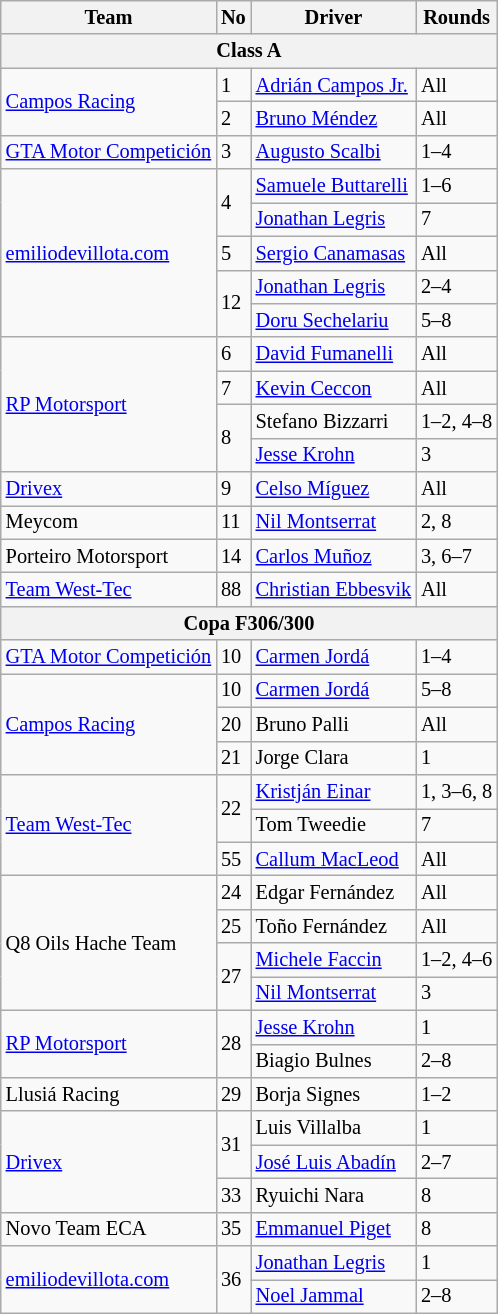<table class="wikitable" style="font-size: 85%;">
<tr>
<th>Team</th>
<th>No</th>
<th>Driver</th>
<th>Rounds</th>
</tr>
<tr>
<th colspan=4>Class A</th>
</tr>
<tr>
<td rowspan=2> <a href='#'>Campos Racing</a></td>
<td>1</td>
<td> <a href='#'>Adrián Campos Jr.</a></td>
<td>All</td>
</tr>
<tr>
<td>2</td>
<td> <a href='#'>Bruno Méndez</a></td>
<td>All</td>
</tr>
<tr>
<td nowrap> <a href='#'>GTA Motor Competición</a></td>
<td>3</td>
<td> <a href='#'>Augusto Scalbi</a></td>
<td>1–4</td>
</tr>
<tr>
<td rowspan=5> <a href='#'>emiliodevillota.com</a></td>
<td rowspan=2>4</td>
<td> <a href='#'>Samuele Buttarelli</a></td>
<td>1–6</td>
</tr>
<tr>
<td> <a href='#'>Jonathan Legris</a></td>
<td>7</td>
</tr>
<tr>
<td>5</td>
<td nowrap> <a href='#'>Sergio Canamasas</a></td>
<td>All</td>
</tr>
<tr>
<td rowspan=2>12</td>
<td> <a href='#'>Jonathan Legris</a></td>
<td>2–4</td>
</tr>
<tr>
<td> <a href='#'>Doru Sechelariu</a></td>
<td>5–8</td>
</tr>
<tr>
<td rowspan=4> <a href='#'>RP Motorsport</a></td>
<td>6</td>
<td> <a href='#'>David Fumanelli</a></td>
<td>All</td>
</tr>
<tr>
<td>7</td>
<td> <a href='#'>Kevin Ceccon</a></td>
<td>All</td>
</tr>
<tr>
<td rowspan=2>8</td>
<td> Stefano Bizzarri</td>
<td>1–2, 4–8</td>
</tr>
<tr>
<td> <a href='#'>Jesse Krohn</a></td>
<td>3</td>
</tr>
<tr>
<td> <a href='#'>Drivex</a></td>
<td>9</td>
<td> <a href='#'>Celso Míguez</a></td>
<td>All</td>
</tr>
<tr>
<td> Meycom</td>
<td>11</td>
<td> <a href='#'>Nil Montserrat</a></td>
<td>2, 8</td>
</tr>
<tr>
<td> Porteiro Motorsport</td>
<td>14</td>
<td> <a href='#'>Carlos Muñoz</a></td>
<td>3, 6–7</td>
</tr>
<tr>
<td> <a href='#'>Team West-Tec</a></td>
<td>88</td>
<td> <a href='#'>Christian Ebbesvik</a></td>
<td>All</td>
</tr>
<tr>
<th colspan=4>Copa F306/300</th>
</tr>
<tr>
<td> <a href='#'>GTA Motor Competición</a></td>
<td>10</td>
<td> <a href='#'>Carmen Jordá</a></td>
<td>1–4</td>
</tr>
<tr>
<td rowspan=3> <a href='#'>Campos Racing</a></td>
<td>10</td>
<td> <a href='#'>Carmen Jordá</a></td>
<td>5–8</td>
</tr>
<tr>
<td>20</td>
<td> Bruno Palli</td>
<td>All</td>
</tr>
<tr>
<td>21</td>
<td> Jorge Clara</td>
<td>1</td>
</tr>
<tr>
<td rowspan=3> <a href='#'>Team West-Tec</a></td>
<td rowspan=2>22</td>
<td> <a href='#'>Kristján Einar</a></td>
<td>1, 3–6, 8</td>
</tr>
<tr>
<td> Tom Tweedie</td>
<td>7</td>
</tr>
<tr>
<td>55</td>
<td> <a href='#'>Callum MacLeod</a></td>
<td>All</td>
</tr>
<tr>
<td rowspan=4> Q8 Oils Hache Team</td>
<td>24</td>
<td> Edgar Fernández</td>
<td>All</td>
</tr>
<tr>
<td>25</td>
<td> Toño Fernández</td>
<td>All</td>
</tr>
<tr>
<td rowspan=2>27</td>
<td> <a href='#'>Michele Faccin</a></td>
<td>1–2, 4–6</td>
</tr>
<tr>
<td> <a href='#'>Nil Montserrat</a></td>
<td>3</td>
</tr>
<tr>
<td rowspan=2> <a href='#'>RP Motorsport</a></td>
<td rowspan=2>28</td>
<td> <a href='#'>Jesse Krohn</a></td>
<td>1</td>
</tr>
<tr>
<td> Biagio Bulnes</td>
<td>2–8</td>
</tr>
<tr>
<td> Llusiá Racing</td>
<td>29</td>
<td> Borja Signes</td>
<td>1–2</td>
</tr>
<tr>
<td rowspan=3> <a href='#'>Drivex</a></td>
<td rowspan=2>31</td>
<td> Luis Villalba</td>
<td>1</td>
</tr>
<tr>
<td> <a href='#'>José Luis Abadín</a></td>
<td>2–7</td>
</tr>
<tr>
<td>33</td>
<td> Ryuichi Nara</td>
<td>8</td>
</tr>
<tr>
<td> Novo Team ECA</td>
<td>35</td>
<td> <a href='#'>Emmanuel Piget</a></td>
<td>8</td>
</tr>
<tr>
<td rowspan=2> <a href='#'>emiliodevillota.com</a></td>
<td rowspan=2>36</td>
<td> <a href='#'>Jonathan Legris</a></td>
<td>1</td>
</tr>
<tr>
<td> <a href='#'>Noel Jammal</a></td>
<td>2–8</td>
</tr>
</table>
